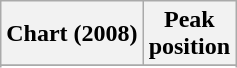<table class="wikitable sortable">
<tr>
<th>Chart (2008)</th>
<th>Peak<br>position</th>
</tr>
<tr>
</tr>
<tr>
</tr>
</table>
